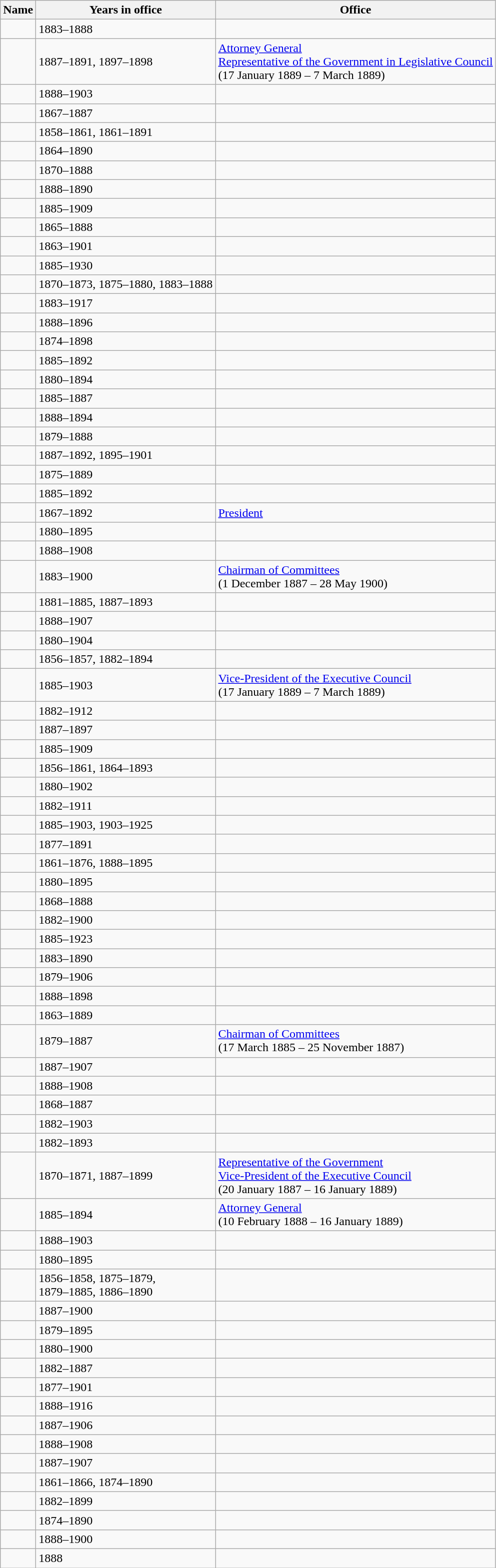<table class="wikitable sortable">
<tr>
<th>Name</th>
<th>Years in office</th>
<th>Office</th>
</tr>
<tr>
<td></td>
<td>1883–1888</td>
<td></td>
</tr>
<tr>
<td></td>
<td>1887–1891, 1897–1898</td>
<td><a href='#'>Attorney General</a><br><a href='#'>Representative of the Government in Legislative Council</a><br>(17 January 1889 – 7 March 1889)</td>
</tr>
<tr>
<td></td>
<td>1888–1903</td>
<td></td>
</tr>
<tr>
<td></td>
<td>1867–1887</td>
<td></td>
</tr>
<tr>
<td></td>
<td>1858–1861, 1861–1891</td>
<td></td>
</tr>
<tr>
<td></td>
<td>1864–1890</td>
<td></td>
</tr>
<tr>
<td></td>
<td>1870–1888</td>
<td></td>
</tr>
<tr>
<td></td>
<td>1888–1890</td>
<td></td>
</tr>
<tr>
<td></td>
<td>1885–1909</td>
<td></td>
</tr>
<tr>
<td></td>
<td>1865–1888</td>
<td></td>
</tr>
<tr>
<td></td>
<td>1863–1901</td>
<td></td>
</tr>
<tr>
<td></td>
<td>1885–1930</td>
<td></td>
</tr>
<tr>
<td></td>
<td>1870–1873, 1875–1880, 1883–1888</td>
<td></td>
</tr>
<tr>
<td></td>
<td>1883–1917</td>
<td></td>
</tr>
<tr>
<td></td>
<td>1888–1896</td>
<td></td>
</tr>
<tr>
<td></td>
<td>1874–1898</td>
<td></td>
</tr>
<tr>
<td></td>
<td>1885–1892</td>
<td></td>
</tr>
<tr>
<td></td>
<td>1880–1894</td>
<td></td>
</tr>
<tr>
<td></td>
<td>1885–1887</td>
<td></td>
</tr>
<tr>
<td></td>
<td>1888–1894</td>
<td></td>
</tr>
<tr>
<td></td>
<td>1879–1888</td>
<td></td>
</tr>
<tr>
<td></td>
<td>1887–1892, 1895–1901</td>
<td></td>
</tr>
<tr>
<td></td>
<td>1875–1889</td>
<td></td>
</tr>
<tr>
<td></td>
<td>1885–1892</td>
<td></td>
</tr>
<tr>
<td></td>
<td>1867–1892</td>
<td><a href='#'>President</a></td>
</tr>
<tr>
<td></td>
<td>1880–1895</td>
<td></td>
</tr>
<tr>
<td></td>
<td>1888–1908</td>
<td></td>
</tr>
<tr>
<td></td>
<td>1883–1900</td>
<td><a href='#'>Chairman of Committees</a><br>(1 December 1887 – 28 May 1900)</td>
</tr>
<tr>
<td></td>
<td>1881–1885, 1887–1893</td>
<td></td>
</tr>
<tr>
<td></td>
<td>1888–1907</td>
<td></td>
</tr>
<tr>
<td></td>
<td>1880–1904</td>
<td></td>
</tr>
<tr>
<td></td>
<td>1856–1857, 1882–1894</td>
<td></td>
</tr>
<tr>
<td></td>
<td>1885–1903</td>
<td><a href='#'>Vice-President of the Executive Council</a><br>(17 January 1889 – 7 March 1889)</td>
</tr>
<tr>
<td></td>
<td>1882–1912</td>
<td></td>
</tr>
<tr>
<td></td>
<td>1887–1897</td>
<td></td>
</tr>
<tr>
<td></td>
<td>1885–1909</td>
<td></td>
</tr>
<tr>
<td></td>
<td>1856–1861, 1864–1893</td>
<td></td>
</tr>
<tr>
<td></td>
<td>1880–1902</td>
<td></td>
</tr>
<tr>
<td></td>
<td>1882–1911</td>
<td></td>
</tr>
<tr>
<td></td>
<td>1885–1903, 1903–1925</td>
<td></td>
</tr>
<tr>
<td></td>
<td>1877–1891</td>
<td></td>
</tr>
<tr>
<td></td>
<td>1861–1876, 1888–1895</td>
<td></td>
</tr>
<tr>
<td></td>
<td>1880–1895</td>
<td></td>
</tr>
<tr>
<td></td>
<td>1868–1888</td>
<td></td>
</tr>
<tr>
<td></td>
<td>1882–1900</td>
<td></td>
</tr>
<tr>
<td></td>
<td>1885–1923</td>
<td></td>
</tr>
<tr>
<td></td>
<td>1883–1890</td>
<td></td>
</tr>
<tr>
<td></td>
<td>1879–1906</td>
<td></td>
</tr>
<tr>
<td></td>
<td>1888–1898</td>
<td></td>
</tr>
<tr>
<td></td>
<td>1863–1889</td>
<td></td>
</tr>
<tr>
<td></td>
<td>1879–1887</td>
<td><a href='#'>Chairman of Committees</a><br>(17 March 1885 – 25 November 1887)</td>
</tr>
<tr>
<td></td>
<td>1887–1907</td>
<td></td>
</tr>
<tr>
<td></td>
<td>1888–1908</td>
<td></td>
</tr>
<tr>
<td></td>
<td>1868–1887</td>
<td></td>
</tr>
<tr>
<td></td>
<td>1882–1903</td>
<td></td>
</tr>
<tr>
<td></td>
<td>1882–1893</td>
<td></td>
</tr>
<tr>
<td></td>
<td>1870–1871, 1887–1899</td>
<td><a href='#'>Representative of the Government</a><br><a href='#'>Vice-President of the Executive Council</a><br>(20 January 1887 – 16 January 1889)</td>
</tr>
<tr>
<td></td>
<td>1885–1894</td>
<td><a href='#'>Attorney General</a><br>(10 February 1888 – 16 January 1889)</td>
</tr>
<tr>
<td></td>
<td>1888–1903</td>
<td></td>
</tr>
<tr>
<td></td>
<td>1880–1895</td>
<td></td>
</tr>
<tr>
<td></td>
<td>1856–1858, 1875–1879,<br>1879–1885, 1886–1890</td>
<td></td>
</tr>
<tr>
<td></td>
<td>1887–1900</td>
<td></td>
</tr>
<tr>
<td></td>
<td>1879–1895</td>
<td></td>
</tr>
<tr>
<td></td>
<td>1880–1900</td>
<td></td>
</tr>
<tr>
<td></td>
<td>1882–1887</td>
<td></td>
</tr>
<tr>
<td></td>
<td>1877–1901</td>
<td></td>
</tr>
<tr>
<td></td>
<td>1888–1916</td>
<td></td>
</tr>
<tr>
<td></td>
<td>1887–1906</td>
<td></td>
</tr>
<tr>
<td></td>
<td>1888–1908</td>
<td></td>
</tr>
<tr>
<td></td>
<td>1887–1907</td>
<td></td>
</tr>
<tr>
<td></td>
<td>1861–1866, 1874–1890</td>
<td></td>
</tr>
<tr>
<td></td>
<td>1882–1899</td>
<td></td>
</tr>
<tr>
<td></td>
<td>1874–1890</td>
<td></td>
</tr>
<tr>
<td></td>
<td>1888–1900</td>
<td></td>
</tr>
<tr>
<td></td>
<td>1888</td>
<td></td>
</tr>
</table>
